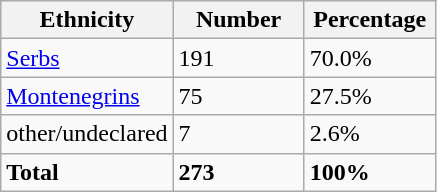<table class="wikitable">
<tr>
<th width="100px">Ethnicity</th>
<th width="80px">Number</th>
<th width="80px">Percentage</th>
</tr>
<tr>
<td><a href='#'>Serbs</a></td>
<td>191</td>
<td>70.0%</td>
</tr>
<tr>
<td><a href='#'>Montenegrins</a></td>
<td>75</td>
<td>27.5%</td>
</tr>
<tr>
<td>other/undeclared</td>
<td>7</td>
<td>2.6%</td>
</tr>
<tr>
<td><strong>Total</strong></td>
<td><strong>273</strong></td>
<td><strong>100%</strong></td>
</tr>
</table>
